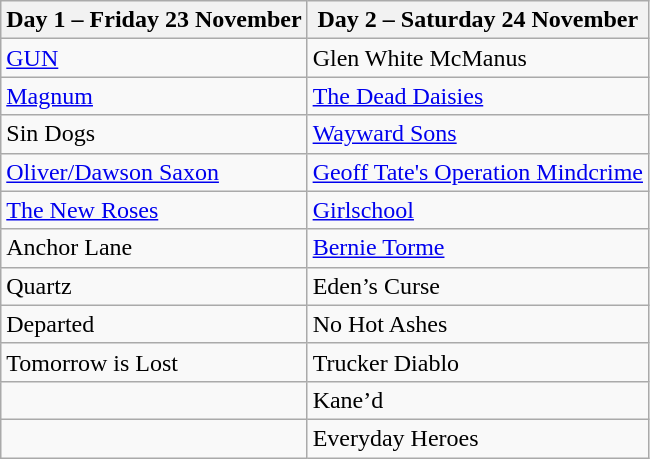<table class="wikitable">
<tr>
<th>Day 1 – Friday 23 November</th>
<th>Day 2 – Saturday 24 November</th>
</tr>
<tr>
<td><a href='#'>GUN</a></td>
<td>Glen White McManus</td>
</tr>
<tr>
<td><a href='#'>Magnum</a></td>
<td><a href='#'>The Dead Daisies</a></td>
</tr>
<tr>
<td>Sin Dogs</td>
<td><a href='#'>Wayward Sons</a></td>
</tr>
<tr>
<td><a href='#'>Oliver/Dawson Saxon</a></td>
<td><a href='#'>Geoff Tate's Operation Mindcrime</a></td>
</tr>
<tr>
<td><a href='#'>The New Roses</a></td>
<td><a href='#'>Girlschool</a></td>
</tr>
<tr>
<td>Anchor Lane</td>
<td><a href='#'>Bernie Torme</a></td>
</tr>
<tr>
<td>Quartz</td>
<td>Eden’s Curse</td>
</tr>
<tr>
<td>Departed</td>
<td>No Hot Ashes</td>
</tr>
<tr>
<td>Tomorrow is Lost</td>
<td>Trucker Diablo</td>
</tr>
<tr>
<td></td>
<td>Kane’d</td>
</tr>
<tr>
<td></td>
<td>Everyday Heroes</td>
</tr>
</table>
